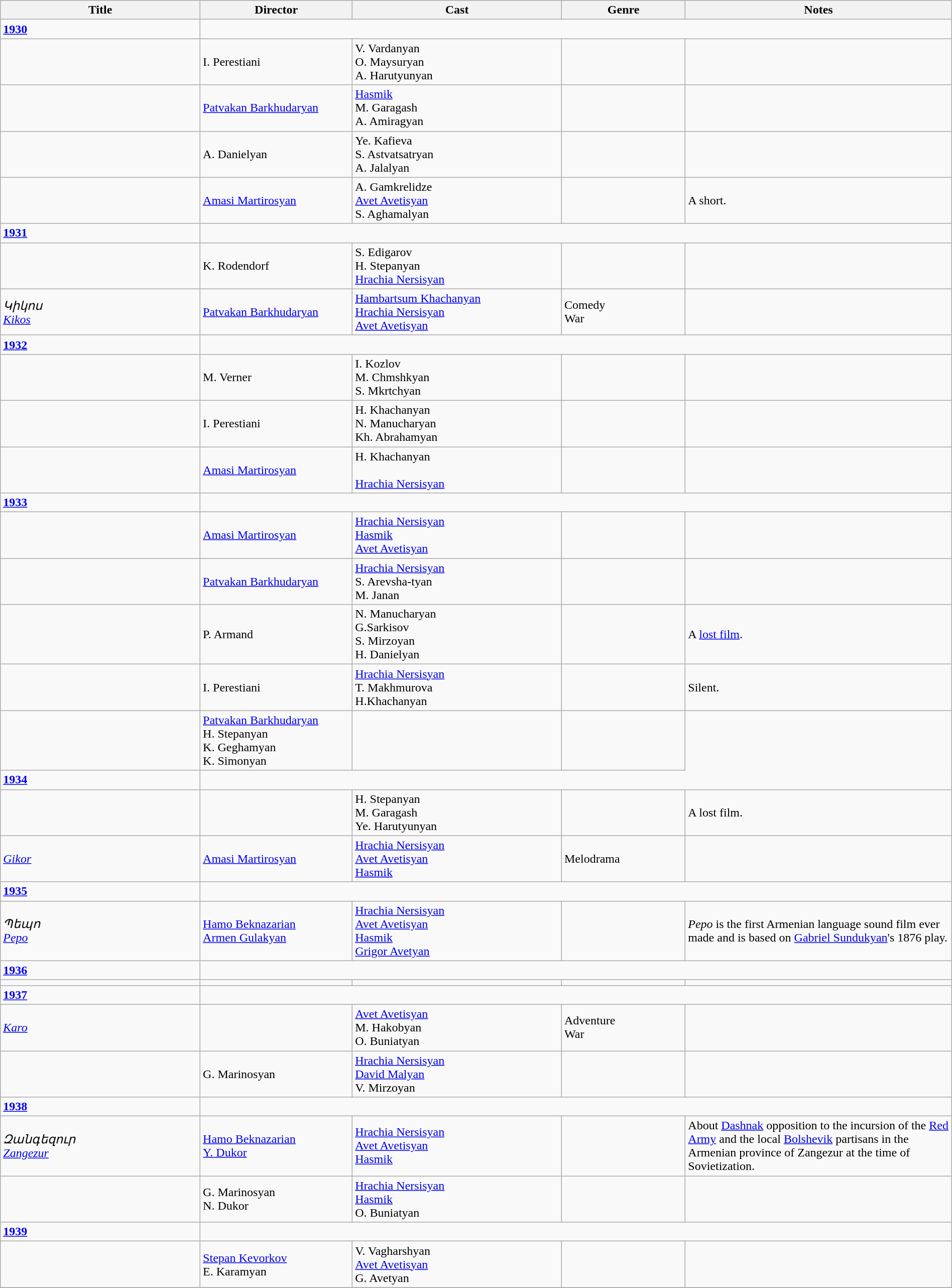<table class="wikitable" width= "100%">
<tr>
<th width=21%>Title</th>
<th width=16%>Director</th>
<th width=22%>Cast</th>
<th width=13%>Genre</th>
<th width=28%>Notes</th>
</tr>
<tr>
<td><strong><a href='#'>1930</a></strong></td>
</tr>
<tr>
<td></td>
<td>I. Perestiani</td>
<td>V. Vardanyan <br> O. Maysuryan <br> A. Harutyunyan</td>
<td></td>
<td></td>
</tr>
<tr>
<td></td>
<td><a href='#'>Patvakan Barkhudaryan</a></td>
<td><a href='#'>Hasmik</a> <br> M. Garagash <br> A. Amiragyan</td>
<td></td>
<td></td>
</tr>
<tr>
<td></td>
<td>A. Danielyan</td>
<td>Ye. Kafieva <br> S. Astvatsatryan <br> A. Jalalyan</td>
<td></td>
<td></td>
</tr>
<tr>
<td></td>
<td><a href='#'>Amasi Martirosyan</a></td>
<td>A. Gamkrelidze <br> <a href='#'>Avet Avetisyan</a> <br>  S. Aghamalyan</td>
<td></td>
<td>A short.</td>
</tr>
<tr>
<td><strong><a href='#'>1931</a></strong></td>
</tr>
<tr>
<td></td>
<td>K. Rodendorf</td>
<td>S. Edigarov <br> H. Stepanyan <br> <a href='#'>Hrachia Nersisyan</a></td>
<td></td>
<td></td>
</tr>
<tr>
<td><em>Կիկոս</em><br><em><a href='#'>Kikos</a></em></td>
<td><a href='#'>Patvakan Barkhudaryan</a></td>
<td><a href='#'>Hambartsum Khachanyan</a><br><a href='#'>Hrachia Nersisyan</a><br><a href='#'>Avet Avetisyan</a></td>
<td>Comedy <br> War</td>
<td></td>
</tr>
<tr>
<td><strong><a href='#'>1932</a></strong></td>
</tr>
<tr>
<td></td>
<td>M. Verner</td>
<td>I. Kozlov <br> M. Chmshkyan <br> S. Mkrtchyan</td>
<td></td>
<td></td>
</tr>
<tr>
<td></td>
<td>I. Perestiani</td>
<td>H. Khachanyan <br> N. Manucharyan <br> Kh. Abrahamyan</td>
<td></td>
<td></td>
</tr>
<tr>
<td></td>
<td><a href='#'>Amasi Martirosyan</a> <br> </td>
<td>H. Khachanyan <br>  <br> <a href='#'>Hrachia Nersisyan</a></td>
<td></td>
<td></td>
</tr>
<tr>
<td><strong><a href='#'>1933</a></strong></td>
</tr>
<tr>
<td></td>
<td><a href='#'>Amasi Martirosyan</a></td>
<td><a href='#'>Hrachia Nersisyan</a> <br> <a href='#'>Hasmik</a> <br> <a href='#'>Avet Avetisyan</a></td>
<td></td>
<td></td>
</tr>
<tr>
<td></td>
<td><a href='#'>Patvakan Barkhudaryan</a></td>
<td><a href='#'>Hrachia Nersisyan</a> <br> S. Arevsha-tyan <br> M. Janan</td>
<td></td>
<td></td>
</tr>
<tr>
<td></td>
<td>P. Armand</td>
<td>N. Manucharyan <br> G.Sarkisov <br> S. Mirzoyan <br> H. Danielyan</td>
<td></td>
<td>A <a href='#'>lost film</a>.</td>
</tr>
<tr>
<td></td>
<td>I. Perestiani</td>
<td><a href='#'>Hrachia Nersisyan</a> <br> T. Makhmurova <br> H.Khachanyan</td>
<td></td>
<td>Silent.</td>
</tr>
<tr>
<td></td>
<td><a href='#'>Patvakan Barkhudaryan</a> <br> H. Stepanyan <br> K. Geghamyan <br> K. Simonyan</td>
<td></td>
<td></td>
</tr>
<tr>
<td><strong><a href='#'>1934</a></strong></td>
</tr>
<tr>
<td></td>
<td></td>
<td>H. Stepanyan <br> M. Garagash <br> Ye. Harutyunyan</td>
<td></td>
<td>A lost film.</td>
</tr>
<tr>
<td><em><a href='#'>Gikor</a></em></td>
<td><a href='#'>Amasi Martirosyan</a></td>
<td><a href='#'>Hrachia Nersisyan</a> <br> <a href='#'>Avet Avetisyan</a> <br> <a href='#'>Hasmik</a></td>
<td>Melodrama</td>
<td></td>
</tr>
<tr>
<td><strong><a href='#'>1935</a></strong></td>
</tr>
<tr>
<td><em>Պեպո</em><br><em><a href='#'>Pepo</a></em></td>
<td><a href='#'>Hamo Beknazarian</a><br><a href='#'>Armen Gulakyan</a></td>
<td><a href='#'>Hrachia Nersisyan</a><br><a href='#'>Avet Avetisyan</a><br><a href='#'>Hasmik</a><br><a href='#'>Grigor Avetyan</a></td>
<td></td>
<td><em>Pepo</em> is the first Armenian language sound film ever made and is based on <a href='#'>Gabriel Sundukyan</a>'s 1876 play.</td>
</tr>
<tr>
<td><strong><a href='#'>1936</a></strong></td>
</tr>
<tr>
<td></td>
<td></td>
<td></td>
<td></td>
<td></td>
</tr>
<tr>
<td><strong><a href='#'>1937</a></strong></td>
</tr>
<tr>
<td><em><a href='#'>Karo</a></em></td>
<td></td>
<td><a href='#'>Avet Avetisyan</a> <br> M. Hakobyan <br> O. Buniatyan</td>
<td>Adventure <br> War</td>
<td></td>
</tr>
<tr>
<td></td>
<td>G. Marinosyan</td>
<td><a href='#'>Hrachia Nersisyan</a> <br> <a href='#'>David Malyan</a> <br> V. Mirzoyan</td>
<td></td>
<td></td>
</tr>
<tr>
<td><strong><a href='#'>1938</a></strong></td>
</tr>
<tr>
<td><em>Զանգեզուր</em><br><em><a href='#'>Zangezur</a></em></td>
<td><a href='#'>Hamo Beknazarian</a> <br> <a href='#'>Y. Dukor</a></td>
<td><a href='#'>Hrachia Nersisyan</a><br><a href='#'>Avet Avetisyan</a><br><a href='#'>Hasmik</a></td>
<td></td>
<td>About <a href='#'>Dashnak</a> opposition to the incursion of the <a href='#'>Red Army</a> and the local <a href='#'>Bolshevik</a> partisans in the Armenian province of Zangezur at the time of Sovietization.</td>
</tr>
<tr>
<td></td>
<td>G. Marinosyan <br> N. Dukor</td>
<td><a href='#'>Hrachia Nersisyan</a> <br> <a href='#'>Hasmik</a> <br> O. Buniatyan</td>
<td></td>
<td></td>
</tr>
<tr>
<td><strong><a href='#'>1939</a></strong></td>
</tr>
<tr>
<td></td>
<td><a href='#'>Stepan Kevorkov</a> <br> E. Karamyan</td>
<td>V. Vagharshyan  <br> <a href='#'>Avet Avetisyan</a> <br> G. Avetyan</td>
<td></td>
<td></td>
</tr>
<tr>
</tr>
</table>
